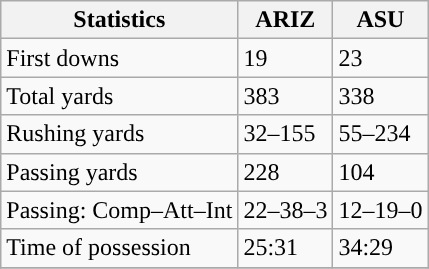<table class="wikitable" style="float: left;">
<tr>
<th>Statistics</th>
<th>ARIZ</th>
<th>ASU</th>
</tr>
<tr>
<td>First downs</td>
<td>19</td>
<td>23</td>
</tr>
<tr>
<td>Total yards</td>
<td>383</td>
<td>338</td>
</tr>
<tr>
<td>Rushing yards</td>
<td>32–155</td>
<td>55–234</td>
</tr>
<tr>
<td>Passing yards</td>
<td>228</td>
<td>104</td>
</tr>
<tr>
<td>Passing: Comp–Att–Int</td>
<td>22–38–3</td>
<td>12–19–0</td>
</tr>
<tr>
<td>Time of possession</td>
<td>25:31</td>
<td>34:29</td>
</tr>
<tr>
</tr>
</table>
